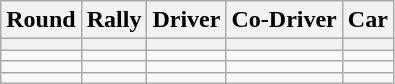<table class="wikitable">
<tr>
<th>Round</th>
<th>Rally</th>
<th>Driver</th>
<th>Co-Driver</th>
<th>Car</th>
</tr>
<tr>
<th></th>
<th></th>
<th></th>
<th></th>
<th></th>
</tr>
<tr>
<td></td>
<td></td>
<td></td>
<td></td>
<td></td>
</tr>
<tr>
<td></td>
<td></td>
<td></td>
<td></td>
<td></td>
</tr>
<tr>
<td></td>
<td></td>
<td></td>
<td></td>
<td></td>
</tr>
</table>
